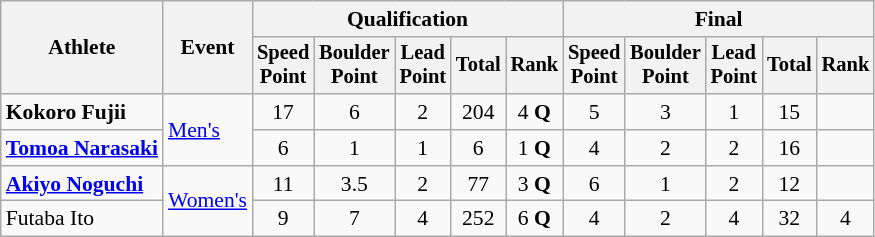<table class=wikitable style="font-size:90%; text-align:center;">
<tr>
<th rowspan="2">Athlete</th>
<th rowspan="2">Event</th>
<th colspan=5>Qualification</th>
<th colspan=5>Final</th>
</tr>
<tr style="font-size:95%">
<th>Speed<br>Point</th>
<th>Boulder<br>Point</th>
<th>Lead<br>Point</th>
<th>Total</th>
<th>Rank</th>
<th>Speed<br>Point</th>
<th>Boulder<br>Point</th>
<th>Lead<br>Point</th>
<th>Total</th>
<th>Rank</th>
</tr>
<tr>
<td style="text-align:left"><strong>Kokoro Fujii</strong></td>
<td style="text-align:left" rowspan=2><a href='#'>Men's</a></td>
<td>17</td>
<td>6</td>
<td>2</td>
<td>204</td>
<td>4 <strong>Q</strong></td>
<td>5</td>
<td>3</td>
<td>1</td>
<td>15</td>
<td></td>
</tr>
<tr>
<td style="text-align:left"><strong><a href='#'>Tomoa Narasaki</a></strong></td>
<td>6</td>
<td>1</td>
<td>1</td>
<td>6</td>
<td>1 <strong>Q</strong></td>
<td>4</td>
<td>2</td>
<td>2</td>
<td>16</td>
<td></td>
</tr>
<tr>
<td style="text-align:left"><strong><a href='#'>Akiyo Noguchi</a></strong></td>
<td style="text-align:left" rowspan=2><a href='#'>Women's</a></td>
<td>11</td>
<td>3.5</td>
<td>2</td>
<td>77</td>
<td>3 <strong>Q</strong></td>
<td>6</td>
<td>1</td>
<td>2</td>
<td>12</td>
<td></td>
</tr>
<tr>
<td style="text-align:left">Futaba Ito</td>
<td>9</td>
<td>7</td>
<td>4</td>
<td>252</td>
<td>6 <strong>Q</strong></td>
<td>4</td>
<td>2</td>
<td>4</td>
<td>32</td>
<td>4</td>
</tr>
</table>
